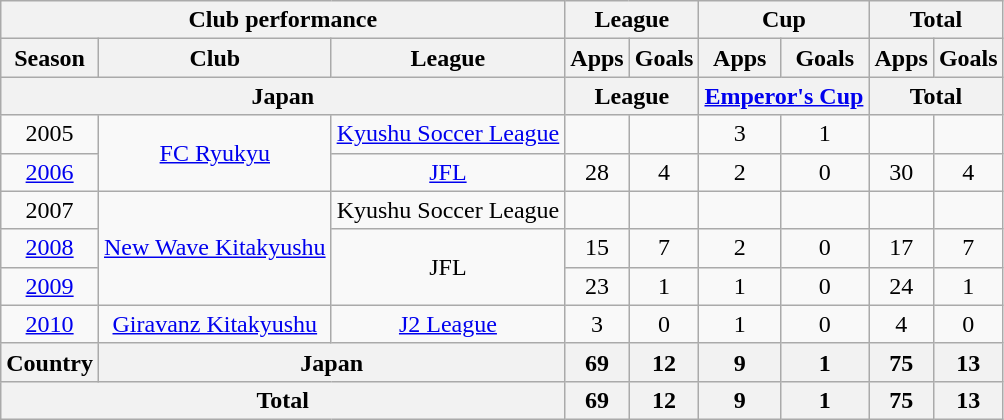<table class="wikitable" style="text-align:center;">
<tr>
<th colspan=3>Club performance</th>
<th colspan=2>League</th>
<th colspan=2>Cup</th>
<th colspan=2>Total</th>
</tr>
<tr>
<th>Season</th>
<th>Club</th>
<th>League</th>
<th>Apps</th>
<th>Goals</th>
<th>Apps</th>
<th>Goals</th>
<th>Apps</th>
<th>Goals</th>
</tr>
<tr>
<th colspan=3>Japan</th>
<th colspan=2>League</th>
<th colspan=2><a href='#'>Emperor's Cup</a></th>
<th colspan=2>Total</th>
</tr>
<tr>
<td>2005</td>
<td rowspan="2"><a href='#'>FC Ryukyu</a></td>
<td><a href='#'>Kyushu Soccer League</a></td>
<td></td>
<td></td>
<td>3</td>
<td>1</td>
<td></td>
<td></td>
</tr>
<tr>
<td><a href='#'>2006</a></td>
<td><a href='#'>JFL</a></td>
<td>28</td>
<td>4</td>
<td>2</td>
<td>0</td>
<td>30</td>
<td>4</td>
</tr>
<tr>
<td>2007</td>
<td rowspan="3"><a href='#'>New Wave Kitakyushu</a></td>
<td>Kyushu Soccer League</td>
<td></td>
<td></td>
<td></td>
<td></td>
<td></td>
<td></td>
</tr>
<tr>
<td><a href='#'>2008</a></td>
<td rowspan="2">JFL</td>
<td>15</td>
<td>7</td>
<td>2</td>
<td>0</td>
<td>17</td>
<td>7</td>
</tr>
<tr>
<td><a href='#'>2009</a></td>
<td>23</td>
<td>1</td>
<td>1</td>
<td>0</td>
<td>24</td>
<td>1</td>
</tr>
<tr>
<td><a href='#'>2010</a></td>
<td><a href='#'>Giravanz Kitakyushu</a></td>
<td><a href='#'>J2 League</a></td>
<td>3</td>
<td>0</td>
<td>1</td>
<td>0</td>
<td>4</td>
<td>0</td>
</tr>
<tr>
<th rowspan=1>Country</th>
<th colspan=2>Japan</th>
<th>69</th>
<th>12</th>
<th>9</th>
<th>1</th>
<th>75</th>
<th>13</th>
</tr>
<tr>
<th colspan=3>Total</th>
<th>69</th>
<th>12</th>
<th>9</th>
<th>1</th>
<th>75</th>
<th>13</th>
</tr>
</table>
